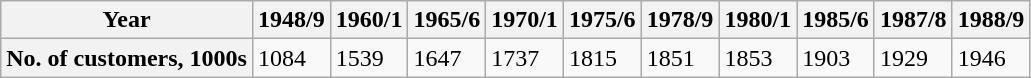<table class="wikitable">
<tr>
<th>Year</th>
<th>1948/9</th>
<th>1960/1</th>
<th>1965/6</th>
<th>1970/1</th>
<th>1975/6</th>
<th>1978/9</th>
<th>1980/1</th>
<th>1985/6</th>
<th>1987/8</th>
<th>1988/9</th>
</tr>
<tr>
<th>No. of customers, 1000s</th>
<td>1084</td>
<td>1539</td>
<td>1647</td>
<td>1737</td>
<td>1815</td>
<td>1851</td>
<td>1853</td>
<td>1903</td>
<td>1929</td>
<td>1946</td>
</tr>
</table>
